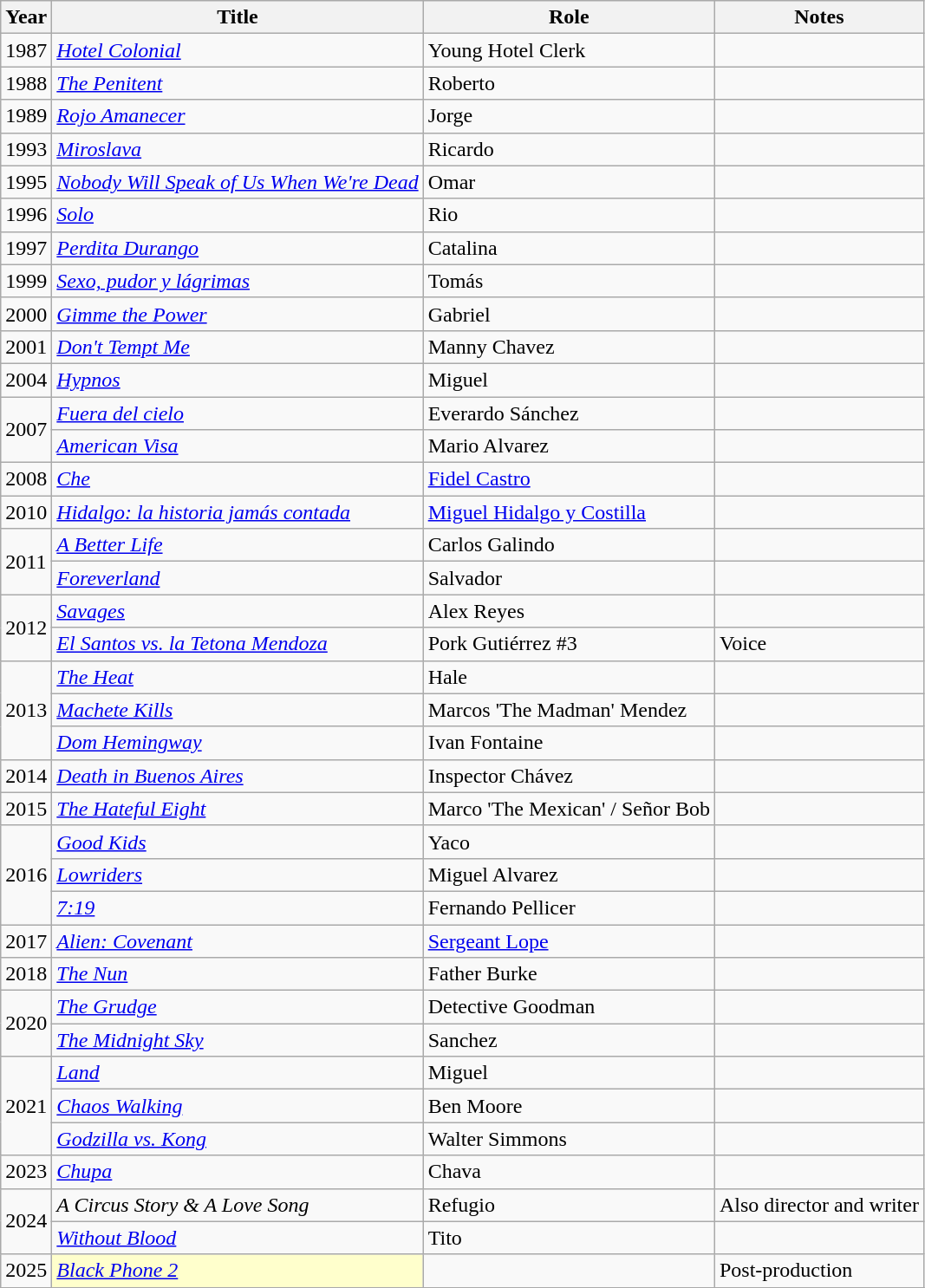<table class="wikitable sortable">
<tr>
<th>Year</th>
<th>Title</th>
<th>Role</th>
<th>Notes</th>
</tr>
<tr>
<td>1987</td>
<td><em><a href='#'>Hotel Colonial</a></em></td>
<td>Young Hotel Clerk</td>
<td></td>
</tr>
<tr>
<td>1988</td>
<td><em><a href='#'>The Penitent</a></em></td>
<td>Roberto</td>
<td></td>
</tr>
<tr>
<td>1989</td>
<td><em><a href='#'>Rojo Amanecer</a></em></td>
<td>Jorge</td>
<td></td>
</tr>
<tr>
<td>1993</td>
<td><em><a href='#'>Miroslava</a></em></td>
<td>Ricardo</td>
<td></td>
</tr>
<tr>
<td>1995</td>
<td><em><a href='#'>Nobody Will Speak of Us When We're Dead</a></em></td>
<td>Omar</td>
<td></td>
</tr>
<tr>
<td>1996</td>
<td><em><a href='#'>Solo</a></em></td>
<td>Rio</td>
<td></td>
</tr>
<tr>
<td>1997</td>
<td><em><a href='#'>Perdita Durango</a></em></td>
<td>Catalina</td>
<td></td>
</tr>
<tr>
<td>1999</td>
<td><em><a href='#'>Sexo, pudor y lágrimas</a></em></td>
<td>Tomás</td>
<td></td>
</tr>
<tr>
<td>2000</td>
<td><em><a href='#'>Gimme the Power</a></em></td>
<td>Gabriel</td>
<td></td>
</tr>
<tr>
<td>2001</td>
<td><em><a href='#'>Don't Tempt Me</a></em></td>
<td>Manny Chavez</td>
<td></td>
</tr>
<tr>
<td>2004</td>
<td><em><a href='#'>Hypnos</a></em></td>
<td>Miguel</td>
<td></td>
</tr>
<tr>
<td rowspan="2">2007</td>
<td><em><a href='#'>Fuera del cielo</a></em></td>
<td>Everardo Sánchez</td>
<td></td>
</tr>
<tr>
<td><em><a href='#'>American Visa</a></em></td>
<td>Mario Alvarez</td>
<td></td>
</tr>
<tr>
<td>2008</td>
<td><em><a href='#'>Che</a></em></td>
<td><a href='#'>Fidel Castro</a></td>
<td></td>
</tr>
<tr>
<td>2010</td>
<td><em><a href='#'>Hidalgo: la historia jamás contada</a></em></td>
<td><a href='#'>Miguel Hidalgo y Costilla</a></td>
<td></td>
</tr>
<tr>
<td rowspan="2">2011</td>
<td><em><a href='#'>A Better Life</a></em></td>
<td>Carlos Galindo</td>
<td></td>
</tr>
<tr>
<td><em><a href='#'>Foreverland</a></em></td>
<td>Salvador</td>
<td></td>
</tr>
<tr>
<td rowspan="2">2012</td>
<td><em><a href='#'>Savages</a></em></td>
<td>Alex Reyes</td>
<td></td>
</tr>
<tr>
<td><em><a href='#'>El Santos vs. la Tetona Mendoza</a></em></td>
<td>Pork Gutiérrez #3</td>
<td>Voice</td>
</tr>
<tr>
<td rowspan="3">2013</td>
<td><em><a href='#'>The Heat</a></em></td>
<td>Hale</td>
<td></td>
</tr>
<tr>
<td><em><a href='#'>Machete Kills</a></em></td>
<td>Marcos 'The Madman' Mendez</td>
<td></td>
</tr>
<tr>
<td><em><a href='#'>Dom Hemingway</a></em></td>
<td>Ivan Fontaine</td>
<td></td>
</tr>
<tr>
<td>2014</td>
<td><em><a href='#'>Death in Buenos Aires</a></em></td>
<td>Inspector Chávez</td>
<td></td>
</tr>
<tr>
<td>2015</td>
<td><em><a href='#'>The Hateful Eight</a></em></td>
<td>Marco 'The Mexican' / Señor Bob</td>
<td></td>
</tr>
<tr>
<td rowspan="3">2016</td>
<td><em><a href='#'>Good Kids</a></em></td>
<td>Yaco</td>
<td></td>
</tr>
<tr>
<td><em><a href='#'>Lowriders</a></em></td>
<td>Miguel Alvarez</td>
<td></td>
</tr>
<tr>
<td><em><a href='#'>7:19</a></em></td>
<td>Fernando Pellicer</td>
<td></td>
</tr>
<tr>
<td>2017</td>
<td><em><a href='#'>Alien: Covenant</a></em></td>
<td><a href='#'>Sergeant Lope</a></td>
<td></td>
</tr>
<tr>
<td>2018</td>
<td><em><a href='#'>The Nun</a></em></td>
<td>Father Burke</td>
<td></td>
</tr>
<tr>
<td rowspan="2">2020</td>
<td><em><a href='#'>The Grudge</a></em></td>
<td>Detective Goodman</td>
<td></td>
</tr>
<tr>
<td><em><a href='#'>The Midnight Sky</a></em></td>
<td>Sanchez</td>
<td></td>
</tr>
<tr>
<td rowspan="3">2021</td>
<td><em><a href='#'>Land</a></em></td>
<td>Miguel</td>
<td></td>
</tr>
<tr>
<td><em><a href='#'>Chaos Walking</a></em></td>
<td>Ben Moore</td>
<td></td>
</tr>
<tr>
<td><em><a href='#'>Godzilla vs. Kong</a></em></td>
<td>Walter Simmons</td>
<td></td>
</tr>
<tr>
<td>2023</td>
<td><em><a href='#'>Chupa</a></em></td>
<td>Chava</td>
<td></td>
</tr>
<tr>
<td rowspan="2">2024</td>
<td><em>A Circus Story & A Love Song</em></td>
<td>Refugio</td>
<td>Also director and writer</td>
</tr>
<tr>
<td><em><a href='#'>Without Blood</a></em></td>
<td>Tito</td>
<td></td>
</tr>
<tr>
<td>2025</td>
<td style="background:#FFFFCC;"><em><a href='#'>Black Phone 2</a></em> </td>
<td></td>
<td>Post-production</td>
</tr>
<tr>
</tr>
</table>
